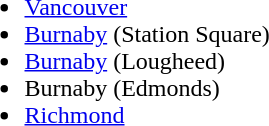<table width="50%">
<tr>
<td valign="top"><br><ul><li><a href='#'>Vancouver</a></li><li><a href='#'>Burnaby</a> (Station Square)</li><li><a href='#'>Burnaby</a> (Lougheed)</li><li>Burnaby (Edmonds)</li><li><a href='#'>Richmond</a></li></ul></td>
</tr>
</table>
